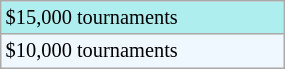<table class="wikitable"  style="font-size:85%; width:15%;">
<tr style="background:#afeeee;">
<td>$15,000 tournaments</td>
</tr>
<tr style="background:#f0f8ff;">
<td>$10,000 tournaments</td>
</tr>
</table>
